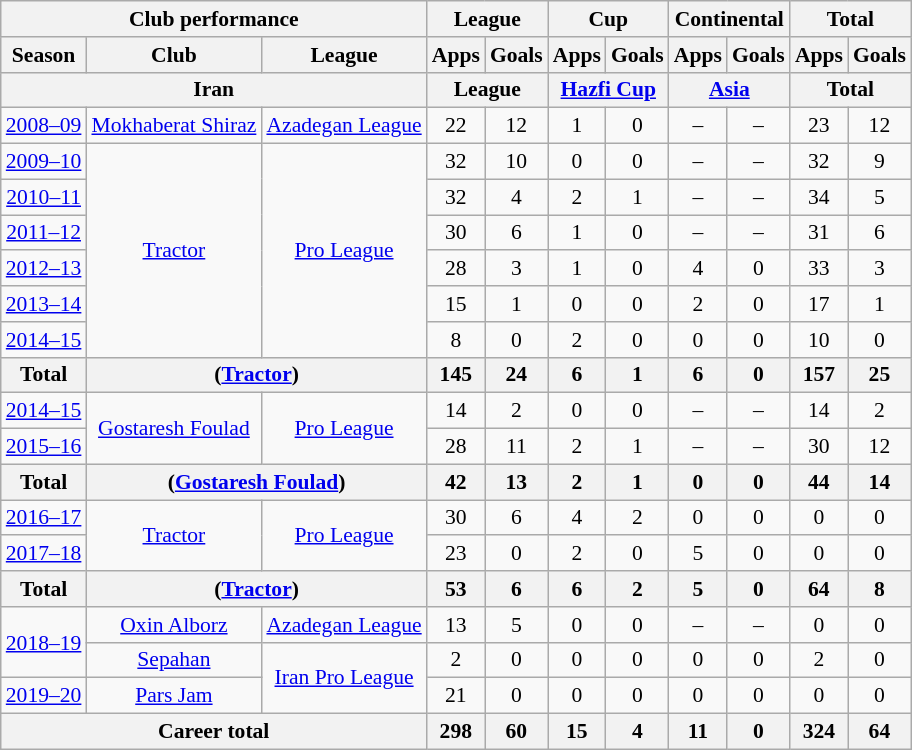<table class="wikitable" style="font-size:90%; text-align:center;">
<tr>
<th colspan=3>Club performance</th>
<th colspan=2>League</th>
<th colspan=2>Cup</th>
<th colspan=2>Continental</th>
<th colspan=2>Total</th>
</tr>
<tr>
<th>Season</th>
<th>Club</th>
<th>League</th>
<th>Apps</th>
<th>Goals</th>
<th>Apps</th>
<th>Goals</th>
<th>Apps</th>
<th>Goals</th>
<th>Apps</th>
<th>Goals</th>
</tr>
<tr>
<th colspan=3>Iran</th>
<th colspan=2>League</th>
<th colspan=2><a href='#'>Hazfi Cup</a></th>
<th colspan=2><a href='#'>Asia</a></th>
<th colspan=2>Total</th>
</tr>
<tr>
<td><a href='#'>2008–09</a></td>
<td rowspan="1"><a href='#'>Mokhaberat Shiraz</a></td>
<td rowspan="1"><a href='#'>Azadegan League</a></td>
<td>22</td>
<td>12</td>
<td>1</td>
<td>0</td>
<td>–</td>
<td>–</td>
<td>23</td>
<td>12</td>
</tr>
<tr>
<td><a href='#'>2009–10</a></td>
<td rowspan="6"><a href='#'>Tractor</a></td>
<td rowspan="6"><a href='#'>Pro League</a></td>
<td>32</td>
<td>10</td>
<td>0</td>
<td>0</td>
<td>–</td>
<td>–</td>
<td>32</td>
<td>9</td>
</tr>
<tr>
<td><a href='#'>2010–11</a></td>
<td>32</td>
<td>4</td>
<td>2</td>
<td>1</td>
<td>–</td>
<td>–</td>
<td>34</td>
<td>5</td>
</tr>
<tr>
<td><a href='#'>2011–12</a></td>
<td>30</td>
<td>6</td>
<td>1</td>
<td>0</td>
<td>–</td>
<td>–</td>
<td>31</td>
<td>6</td>
</tr>
<tr>
<td><a href='#'>2012–13</a></td>
<td>28</td>
<td>3</td>
<td>1</td>
<td>0</td>
<td>4</td>
<td>0</td>
<td>33</td>
<td>3</td>
</tr>
<tr>
<td><a href='#'>2013–14</a></td>
<td>15</td>
<td>1</td>
<td>0</td>
<td>0</td>
<td>2</td>
<td>0</td>
<td>17</td>
<td>1</td>
</tr>
<tr>
<td><a href='#'>2014–15</a></td>
<td>8</td>
<td>0</td>
<td>2</td>
<td>0</td>
<td>0</td>
<td>0</td>
<td>10</td>
<td>0</td>
</tr>
<tr>
<th rowspan=1>Total</th>
<th colspan=2>(<a href='#'>Tractor</a>)</th>
<th>145</th>
<th>24</th>
<th>6</th>
<th>1</th>
<th>6</th>
<th>0</th>
<th>157</th>
<th>25</th>
</tr>
<tr>
<td><a href='#'>2014–15</a></td>
<td rowspan="2"><a href='#'>Gostaresh Foulad</a></td>
<td rowspan="2"><a href='#'>Pro League</a></td>
<td>14</td>
<td>2</td>
<td>0</td>
<td>0</td>
<td>–</td>
<td>–</td>
<td>14</td>
<td>2</td>
</tr>
<tr>
<td><a href='#'>2015–16</a></td>
<td>28</td>
<td>11</td>
<td>2</td>
<td>1</td>
<td>–</td>
<td>–</td>
<td>30</td>
<td>12</td>
</tr>
<tr>
<th rowspan=1>Total</th>
<th colspan=2>(<a href='#'>Gostaresh Foulad</a>)</th>
<th>42</th>
<th>13</th>
<th>2</th>
<th>1</th>
<th>0</th>
<th>0</th>
<th>44</th>
<th>14</th>
</tr>
<tr>
<td><a href='#'>2016–17</a></td>
<td rowspan="2"><a href='#'>Tractor</a></td>
<td rowspan="2"><a href='#'>Pro League</a></td>
<td>30</td>
<td>6</td>
<td>4</td>
<td>2</td>
<td>0</td>
<td>0</td>
<td>0</td>
<td>0</td>
</tr>
<tr>
<td><a href='#'>2017–18</a></td>
<td>23</td>
<td>0</td>
<td>2</td>
<td>0</td>
<td>5</td>
<td>0</td>
<td>0</td>
<td>0</td>
</tr>
<tr>
<th rowspan=1>Total</th>
<th colspan=2>(<a href='#'>Tractor</a>)</th>
<th>53</th>
<th>6</th>
<th>6</th>
<th>2</th>
<th>5</th>
<th>0</th>
<th>64</th>
<th>8</th>
</tr>
<tr>
<td rowspan="2"><a href='#'>2018–19</a></td>
<td><a href='#'>Oxin Alborz</a></td>
<td rowspan="1"><a href='#'>Azadegan League</a></td>
<td>13</td>
<td>5</td>
<td>0</td>
<td>0</td>
<td>–</td>
<td>–</td>
<td>0</td>
<td>0</td>
</tr>
<tr>
<td><a href='#'>Sepahan</a></td>
<td rowspan="2"><a href='#'>Iran Pro League</a></td>
<td>2</td>
<td>0</td>
<td>0</td>
<td>0</td>
<td>0</td>
<td>0</td>
<td>2</td>
<td>0</td>
</tr>
<tr>
<td><a href='#'>2019–20</a></td>
<td><a href='#'>Pars Jam</a></td>
<td>21</td>
<td>0</td>
<td>0</td>
<td>0</td>
<td>0</td>
<td>0</td>
<td>0</td>
<td>0</td>
</tr>
<tr>
<th colspan=3>Career total</th>
<th>298</th>
<th>60</th>
<th>15</th>
<th>4</th>
<th>11</th>
<th>0</th>
<th>324</th>
<th>64</th>
</tr>
</table>
